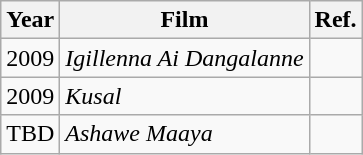<table class="wikitable">
<tr>
<th>Year</th>
<th>Film</th>
<th>Ref.</th>
</tr>
<tr>
<td>2009</td>
<td><em>Igillenna Ai Dangalanne</em></td>
<td></td>
</tr>
<tr>
<td>2009</td>
<td><em>Kusal</em></td>
<td></td>
</tr>
<tr>
<td>TBD</td>
<td><em>Ashawe Maaya</em></td>
<td></td>
</tr>
</table>
